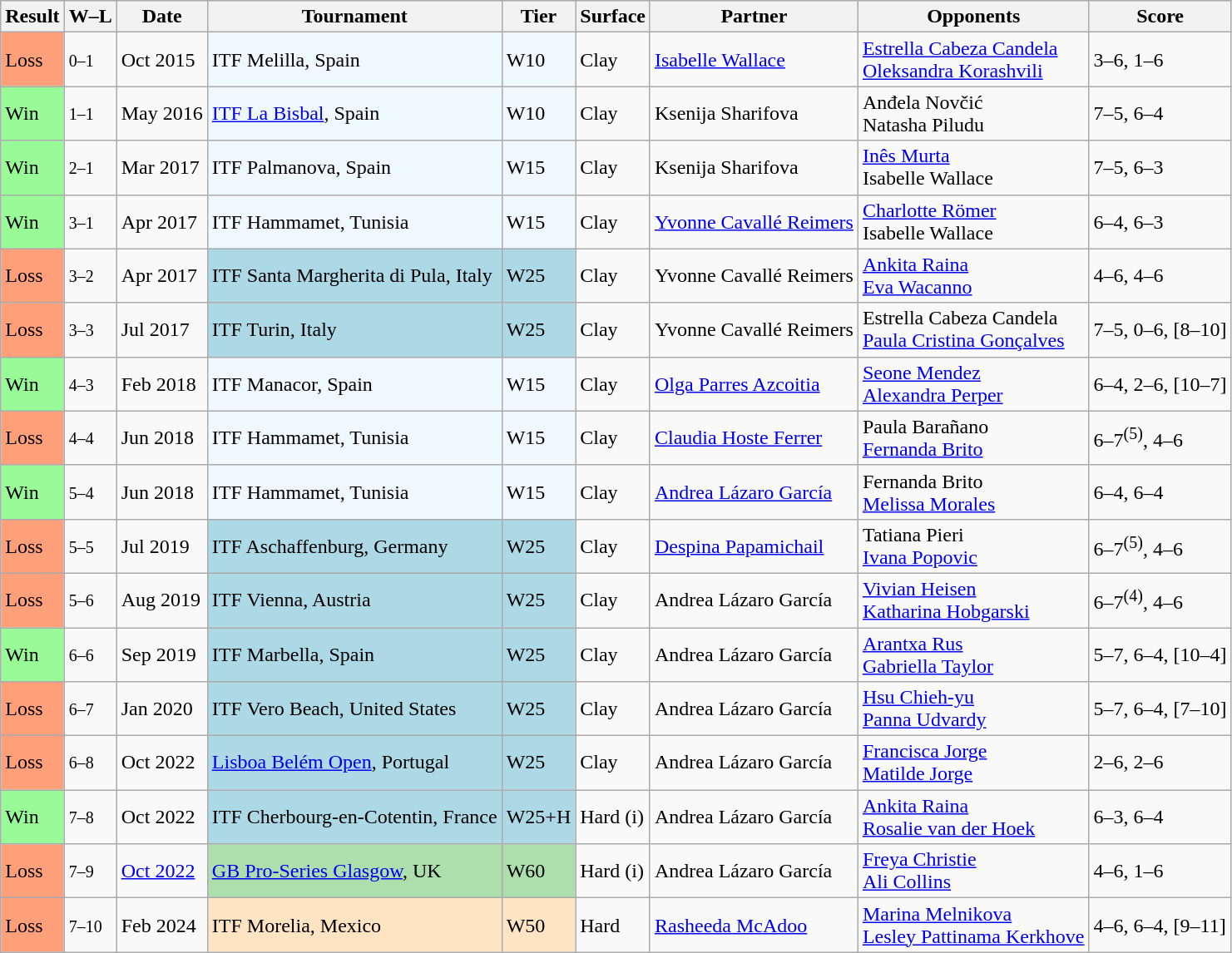<table class="sortable wikitable">
<tr>
<th>Result</th>
<th class="unsortable">W–L</th>
<th>Date</th>
<th>Tournament</th>
<th>Tier</th>
<th>Surface</th>
<th>Partner</th>
<th>Opponents</th>
<th class="unsortable">Score</th>
</tr>
<tr>
<td style="background:#ffa07a;">Loss</td>
<td><small>0–1</small></td>
<td>Oct 2015</td>
<td style="background:#f0f8ff;">ITF Melilla, Spain</td>
<td style="background:#f0f8ff;">W10</td>
<td>Clay</td>
<td> <a href='#'>Isabelle Wallace</a></td>
<td> <a href='#'>Estrella Cabeza Candela</a> <br>  <a href='#'>Oleksandra Korashvili</a></td>
<td>3–6, 1–6</td>
</tr>
<tr>
<td style="background:#98fb98;">Win</td>
<td><small>1–1</small></td>
<td>May 2016</td>
<td style="background:#f0f8ff;"><a href='#'>ITF La Bisbal</a>, Spain</td>
<td style="background:#f0f8ff;">W10</td>
<td>Clay</td>
<td> Ksenija Sharifova</td>
<td> Anđela Novčić <br>  Natasha Piludu</td>
<td>7–5, 6–4</td>
</tr>
<tr>
<td style="background:#98fb98;">Win</td>
<td><small>2–1</small></td>
<td>Mar 2017</td>
<td style="background:#f0f8ff;">ITF Palmanova, Spain</td>
<td style="background:#f0f8ff;">W15</td>
<td>Clay</td>
<td> Ksenija Sharifova</td>
<td> <a href='#'>Inês Murta</a> <br>  Isabelle Wallace</td>
<td>7–5, 6–3</td>
</tr>
<tr>
<td style="background:#98fb98;">Win</td>
<td><small>3–1</small></td>
<td>Apr 2017</td>
<td style="background:#f0f8ff;">ITF Hammamet, Tunisia</td>
<td style="background:#f0f8ff;">W15</td>
<td>Clay</td>
<td> <a href='#'>Yvonne Cavallé Reimers</a></td>
<td> <a href='#'>Charlotte Römer</a> <br>  Isabelle Wallace</td>
<td>6–4, 6–3</td>
</tr>
<tr>
<td style="background:#ffa07a;">Loss</td>
<td><small>3–2</small></td>
<td>Apr 2017</td>
<td style="background:lightblue;">ITF Santa Margherita di Pula, Italy</td>
<td style="background:lightblue;">W25</td>
<td>Clay</td>
<td> Yvonne Cavallé Reimers</td>
<td> <a href='#'>Ankita Raina</a> <br>  <a href='#'>Eva Wacanno</a></td>
<td>4–6, 4–6</td>
</tr>
<tr>
<td style="background:#ffa07a;">Loss</td>
<td><small>3–3</small></td>
<td>Jul 2017</td>
<td style="background:lightblue;">ITF Turin, Italy</td>
<td style="background:lightblue;">W25</td>
<td>Clay</td>
<td> Yvonne Cavallé Reimers</td>
<td> Estrella Cabeza Candela <br>  <a href='#'>Paula Cristina Gonçalves</a></td>
<td>7–5, 0–6, [8–10]</td>
</tr>
<tr>
<td style="background:#98fb98;">Win</td>
<td><small>4–3</small></td>
<td>Feb 2018</td>
<td style="background:#f0f8ff;">ITF Manacor, Spain</td>
<td style="background:#f0f8ff;">W15</td>
<td>Clay</td>
<td> <a href='#'>Olga Parres Azcoitia</a></td>
<td> <a href='#'>Seone Mendez</a> <br>  <a href='#'>Alexandra Perper</a></td>
<td>6–4, 2–6, [10–7]</td>
</tr>
<tr>
<td style="background:#ffa07a;">Loss</td>
<td><small>4–4</small></td>
<td>Jun 2018</td>
<td style="background:#f0f8ff;">ITF Hammamet, Tunisia</td>
<td style="background:#f0f8ff;">W15</td>
<td>Clay</td>
<td> <a href='#'>Claudia Hoste Ferrer</a></td>
<td> Paula Barañano <br>  <a href='#'>Fernanda Brito</a></td>
<td>6–7<sup>(5)</sup>, 4–6</td>
</tr>
<tr>
<td style="background:#98fb98;">Win</td>
<td><small>5–4</small></td>
<td>Jun 2018</td>
<td style="background:#f0f8ff;">ITF Hammamet, Tunisia</td>
<td style="background:#f0f8ff;">W15</td>
<td>Clay</td>
<td> <a href='#'>Andrea Lázaro García</a></td>
<td> Fernanda Brito <br>  <a href='#'>Melissa Morales</a></td>
<td>6–4, 6–4</td>
</tr>
<tr>
<td style="background:#ffa07a;">Loss</td>
<td><small>5–5</small></td>
<td>Jul 2019</td>
<td style="background:lightblue;">ITF Aschaffenburg, Germany</td>
<td style="background:lightblue;">W25</td>
<td>Clay</td>
<td> <a href='#'>Despina Papamichail</a></td>
<td> Tatiana Pieri <br>  <a href='#'>Ivana Popovic</a></td>
<td>6–7<sup>(5)</sup>, 4–6</td>
</tr>
<tr>
<td style="background:#ffa07a;">Loss</td>
<td><small>5–6</small></td>
<td>Aug 2019</td>
<td style="background:lightblue;">ITF Vienna, Austria</td>
<td style="background:lightblue;">W25</td>
<td>Clay</td>
<td> Andrea Lázaro García</td>
<td> <a href='#'>Vivian Heisen</a> <br>  <a href='#'>Katharina Hobgarski</a></td>
<td>6–7<sup>(4)</sup>, 4–6</td>
</tr>
<tr>
<td style="background:#98fb98;">Win</td>
<td><small>6–6</small></td>
<td>Sep 2019</td>
<td style="background:lightblue;">ITF Marbella, Spain</td>
<td style="background:lightblue;">W25</td>
<td>Clay</td>
<td> Andrea Lázaro García</td>
<td> <a href='#'>Arantxa Rus</a> <br>  <a href='#'>Gabriella Taylor</a></td>
<td>5–7, 6–4, [10–4]</td>
</tr>
<tr>
<td style="background:#ffa07a;">Loss</td>
<td><small>6–7</small></td>
<td>Jan 2020</td>
<td style="background:lightblue;">ITF Vero Beach, United States</td>
<td style="background:lightblue;">W25</td>
<td>Clay</td>
<td> Andrea Lázaro García</td>
<td> <a href='#'>Hsu Chieh-yu</a> <br>  <a href='#'>Panna Udvardy</a></td>
<td>5–7, 6–4, [7–10]</td>
</tr>
<tr>
<td style="background:#ffa07a;">Loss</td>
<td><small>6–8</small></td>
<td>Oct 2022</td>
<td style="background:lightblue;"><a href='#'>Lisboa Belém Open</a>, Portugal</td>
<td style="background:lightblue;">W25</td>
<td>Clay</td>
<td> Andrea Lázaro García</td>
<td> <a href='#'>Francisca Jorge</a> <br>  <a href='#'>Matilde Jorge</a></td>
<td>2–6, 2–6</td>
</tr>
<tr>
<td style="background:#98fb98;">Win</td>
<td><small>7–8</small></td>
<td>Oct 2022</td>
<td style="background:lightblue;">ITF Cherbourg-en-Cotentin, France</td>
<td style="background:lightblue;">W25+H</td>
<td>Hard (i)</td>
<td> Andrea Lázaro García</td>
<td> <a href='#'>Ankita Raina</a> <br>  <a href='#'>Rosalie van der Hoek</a></td>
<td>6–3, 6–4</td>
</tr>
<tr>
<td style="background:#ffa07a;">Loss</td>
<td><small>7–9</small></td>
<td><a href='#'>Oct 2022</a></td>
<td style="background:#addfad;"><a href='#'>GB Pro-Series Glasgow</a>, UK</td>
<td style="background:#addfad;">W60</td>
<td>Hard (i)</td>
<td> Andrea Lázaro García</td>
<td> <a href='#'>Freya Christie</a> <br>  <a href='#'>Ali Collins</a></td>
<td>4–6, 1–6</td>
</tr>
<tr>
<td style="background:#ffa07a;">Loss</td>
<td><small>7–10</small></td>
<td>Feb 2024</td>
<td style="background:#ffe4c4;">ITF Morelia, Mexico</td>
<td style="background:#ffe4c4;">W50</td>
<td>Hard</td>
<td> <a href='#'>Rasheeda McAdoo</a></td>
<td> <a href='#'>Marina Melnikova</a> <br>  <a href='#'>Lesley Pattinama Kerkhove</a></td>
<td>4–6, 6–4, [9–11]</td>
</tr>
</table>
